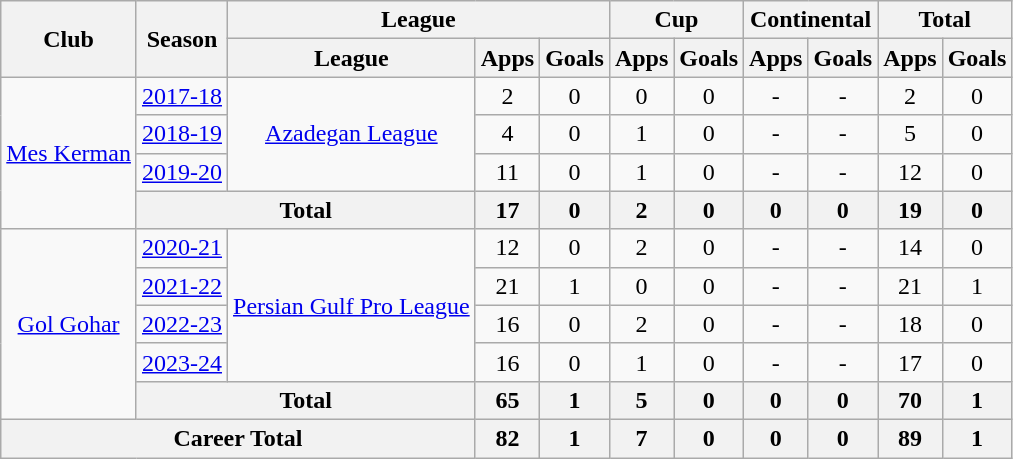<table class="wikitable" style="text-align: center;">
<tr>
<th rowspan=2>Club</th>
<th rowspan=2>Season</th>
<th colspan=3>League</th>
<th colspan=2>Cup</th>
<th colspan=2>Continental</th>
<th colspan=2>Total</th>
</tr>
<tr>
<th>League</th>
<th>Apps</th>
<th>Goals</th>
<th>Apps</th>
<th>Goals</th>
<th>Apps</th>
<th>Goals</th>
<th>Apps</th>
<th>Goals</th>
</tr>
<tr>
<td rowspan="4"><a href='#'>Mes Kerman</a></td>
<td><a href='#'>2017-18</a></td>
<td rowspan="3"><a href='#'>Azadegan League</a></td>
<td>2</td>
<td>0</td>
<td>0</td>
<td>0</td>
<td>-</td>
<td>-</td>
<td>2</td>
<td>0</td>
</tr>
<tr>
<td><a href='#'>2018-19</a></td>
<td>4</td>
<td>0</td>
<td>1</td>
<td>0</td>
<td>-</td>
<td>-</td>
<td>5</td>
<td>0</td>
</tr>
<tr>
<td><a href='#'>2019-20</a></td>
<td>11</td>
<td>0</td>
<td>1</td>
<td>0</td>
<td>-</td>
<td>-</td>
<td>12</td>
<td>0</td>
</tr>
<tr>
<th colspan=2>Total</th>
<th>17</th>
<th>0</th>
<th>2</th>
<th>0</th>
<th>0</th>
<th>0</th>
<th>19</th>
<th>0</th>
</tr>
<tr>
<td rowspan="5"><a href='#'>Gol Gohar</a></td>
<td><a href='#'>2020-21</a></td>
<td rowspan="4"><a href='#'>Persian Gulf Pro League</a></td>
<td>12</td>
<td>0</td>
<td>2</td>
<td>0</td>
<td>-</td>
<td>-</td>
<td>14</td>
<td>0</td>
</tr>
<tr>
<td><a href='#'>2021-22</a></td>
<td>21</td>
<td>1</td>
<td>0</td>
<td>0</td>
<td>-</td>
<td>-</td>
<td>21</td>
<td>1</td>
</tr>
<tr>
<td><a href='#'>2022-23</a></td>
<td>16</td>
<td>0</td>
<td>2</td>
<td>0</td>
<td>-</td>
<td>-</td>
<td>18</td>
<td>0</td>
</tr>
<tr>
<td><a href='#'>2023-24</a></td>
<td>16</td>
<td>0</td>
<td>1</td>
<td>0</td>
<td>-</td>
<td>-</td>
<td>17</td>
<td>0</td>
</tr>
<tr>
<th colspan=2>Total</th>
<th>65</th>
<th>1</th>
<th>5</th>
<th>0</th>
<th>0</th>
<th>0</th>
<th>70</th>
<th>1</th>
</tr>
<tr>
<th colspan=3>Career Total</th>
<th>82</th>
<th>1</th>
<th>7</th>
<th>0</th>
<th>0</th>
<th>0</th>
<th>89</th>
<th>1</th>
</tr>
</table>
